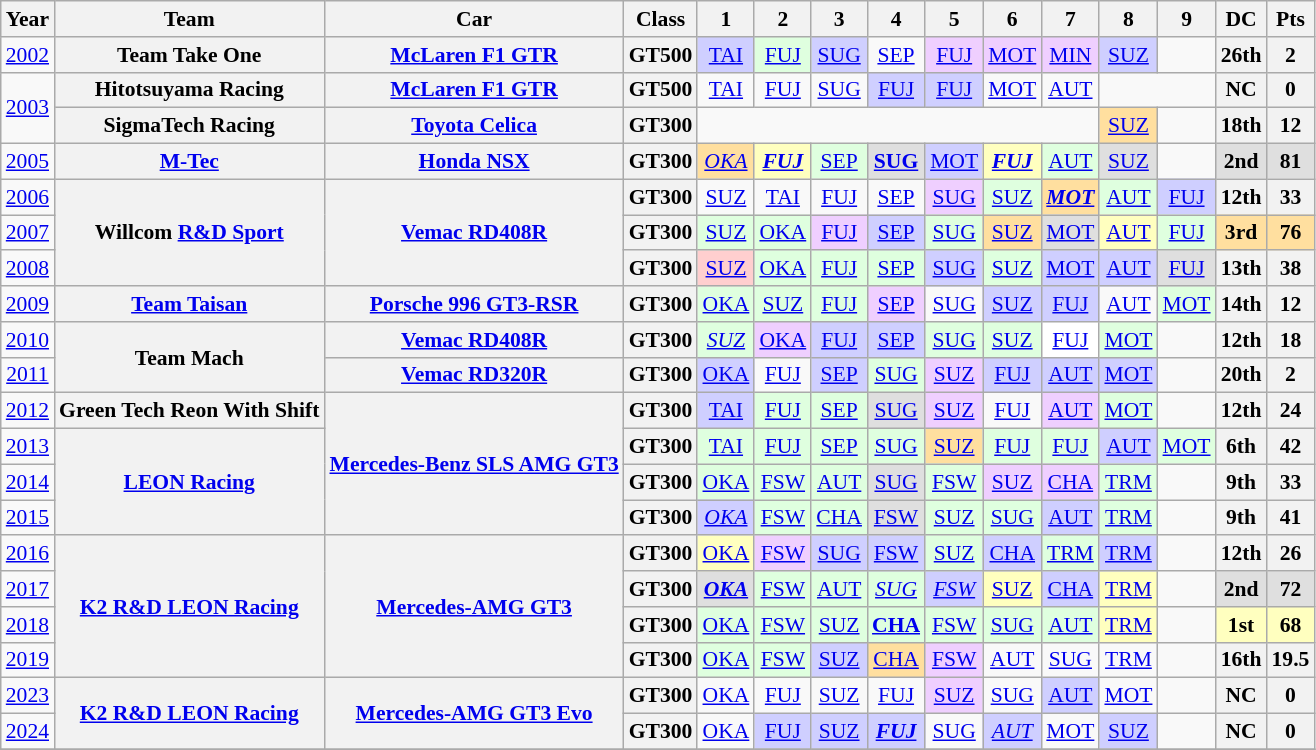<table class="wikitable" style="text-align:center; font-size:90%">
<tr>
<th>Year</th>
<th>Team</th>
<th>Car</th>
<th>Class</th>
<th>1</th>
<th>2</th>
<th>3</th>
<th>4</th>
<th>5</th>
<th>6</th>
<th>7</th>
<th>8</th>
<th>9</th>
<th>DC</th>
<th>Pts</th>
</tr>
<tr>
<td><a href='#'>2002</a></td>
<th nowrap>Team Take One</th>
<th nowrap><a href='#'>McLaren F1 GTR</a></th>
<th>GT500</th>
<td style="background:#CFCFFF;"><a href='#'>TAI</a><br></td>
<td style="background:#DFFFDF;"><a href='#'>FUJ</a><br></td>
<td style="background:#CFCFFF;"><a href='#'>SUG</a><br></td>
<td><a href='#'>SEP</a></td>
<td style="background:#EFCFFF;"><a href='#'>FUJ</a><br></td>
<td style="background:#EFCFFF;"><a href='#'>MOT</a><br></td>
<td style="background:#EFCFFF;"><a href='#'>MIN</a><br></td>
<td style="background:#CFCFFF;"><a href='#'>SUZ</a><br></td>
<td></td>
<th>26th</th>
<th>2</th>
</tr>
<tr>
<td rowspan="2"><a href='#'>2003</a></td>
<th>Hitotsuyama Racing</th>
<th><a href='#'>McLaren F1 GTR</a></th>
<th>GT500</th>
<td><a href='#'>TAI</a></td>
<td><a href='#'>FUJ</a></td>
<td><a href='#'>SUG</a></td>
<td style="background:#CFCFFF;"><a href='#'>FUJ</a><br></td>
<td style="background:#CFCFFF;"><a href='#'>FUJ</a><br></td>
<td><a href='#'>MOT</a></td>
<td><a href='#'>AUT</a></td>
<td colspan="2"></td>
<th>NC</th>
<th>0</th>
</tr>
<tr>
<th>SigmaTech Racing</th>
<th><a href='#'>Toyota Celica</a></th>
<th>GT300</th>
<td colspan="7"></td>
<td style="background:#ffdf9f;"><a href='#'>SUZ</a><br></td>
<td></td>
<th>18th</th>
<th>12</th>
</tr>
<tr>
<td><a href='#'>2005</a></td>
<th nowrap><a href='#'>M-Tec</a></th>
<th nowrap><a href='#'>Honda NSX</a></th>
<th>GT300</th>
<td style="background:#ffdf9f;"><em><a href='#'>OKA</a></em><br></td>
<td style="background:#FFFFBF;"><strong><em><a href='#'>FUJ</a></em></strong><br></td>
<td style="background:#DFFFDF;"><a href='#'>SEP</a><br></td>
<td style="background:#dfdfdf;"><strong><a href='#'>SUG</a></strong><br></td>
<td style="background:#CFCFFF;"><a href='#'>MOT</a><br></td>
<td style="background:#FFFFBF;"><strong><em><a href='#'>FUJ</a></em></strong><br></td>
<td style="background:#DFFFDF;"><a href='#'>AUT</a><br></td>
<td style="background:#dfdfdf;"><a href='#'>SUZ</a><br></td>
<td></td>
<th style="background:#dfdfdf;"><strong>2nd</strong></th>
<th style="background:#dfdfdf;"><strong>81</strong></th>
</tr>
<tr>
<td><a href='#'>2006</a></td>
<th nowrap rowspan="3">Willcom <a href='#'>R&D Sport</a></th>
<th nowrap rowspan="3"><a href='#'>Vemac RD408R</a></th>
<th>GT300</th>
<td><a href='#'>SUZ</a></td>
<td><a href='#'>TAI</a></td>
<td><a href='#'>FUJ</a></td>
<td><a href='#'>SEP</a></td>
<td style="background:#EFCFFF;"><a href='#'>SUG</a><br></td>
<td style="background:#DFFFDF;"><a href='#'>SUZ</a><br></td>
<td style="background:#ffdf9f;"><strong><em><a href='#'>MOT</a></em></strong><br></td>
<td style="background:#DFFFDF;"><a href='#'>AUT</a><br></td>
<td style="background:#CFCFFF;"><a href='#'>FUJ</a><br></td>
<th>12th</th>
<th>33</th>
</tr>
<tr>
<td><a href='#'>2007</a></td>
<th>GT300</th>
<td style="background:#DFFFDF;"><a href='#'>SUZ</a><br></td>
<td style="background:#DFFFDF;"><a href='#'>OKA</a><br></td>
<td style="background:#EFCFFF;"><a href='#'>FUJ</a><br></td>
<td style="background:#CFCFFF;"><a href='#'>SEP</a><br></td>
<td style="background:#DFFFDF;"><a href='#'>SUG</a><br></td>
<td style="background:#ffdf9f;"><a href='#'>SUZ</a><br></td>
<td style="background:#dfdfdf;"><a href='#'>MOT</a><br></td>
<td style="background:#FFFFBF;"><a href='#'>AUT</a><br></td>
<td style="background:#DFFFDF;"><a href='#'>FUJ</a><br></td>
<th style="background:#ffdf9f;"><strong>3rd</strong></th>
<th style="background:#ffdf9f;"><strong>76</strong></th>
</tr>
<tr>
<td><a href='#'>2008</a></td>
<th>GT300</th>
<td style="background:#FFCFCF;"><a href='#'>SUZ</a><br></td>
<td style="background:#DFFFDF;"><a href='#'>OKA</a><br></td>
<td style="background:#DFFFDF;"><a href='#'>FUJ</a><br></td>
<td style="background:#DFFFDF;"><a href='#'>SEP</a><br></td>
<td style="background:#CFCFFF;"><a href='#'>SUG</a><br></td>
<td style="background:#DFFFDF;"><a href='#'>SUZ</a><br></td>
<td style="background:#CFCFFF;"><a href='#'>MOT</a><br></td>
<td style="background:#CFCFFF;"><a href='#'>AUT</a><br></td>
<td style="background:#dfdfdf;"><a href='#'>FUJ</a><br></td>
<th>13th</th>
<th>38</th>
</tr>
<tr>
<td><a href='#'>2009</a></td>
<th nowrap><a href='#'>Team Taisan</a></th>
<th nowrap><a href='#'>Porsche 996 GT3-RSR</a></th>
<th>GT300</th>
<td style="background:#DFFFDF;"><a href='#'>OKA</a><br></td>
<td style="background:#DFFFDF;"><a href='#'>SUZ</a><br></td>
<td style="background:#DFFFDF;"><a href='#'>FUJ</a><br></td>
<td style="background:#EFCFFF;"><a href='#'>SEP</a><br></td>
<td><a href='#'>SUG</a></td>
<td style="background:#CFCFFF;"><a href='#'>SUZ</a><br></td>
<td style="background:#CFCFFF;"><a href='#'>FUJ</a><br></td>
<td><a href='#'>AUT</a></td>
<td style="background:#DFFFDF;"><a href='#'>MOT</a><br></td>
<th>14th</th>
<th>12</th>
</tr>
<tr>
<td><a href='#'>2010</a></td>
<th nowrap rowspan="2">Team Mach</th>
<th nowrap><a href='#'>Vemac RD408R</a></th>
<th>GT300</th>
<td style="background:#DFFFDF;"><em><a href='#'>SUZ</a></em><br></td>
<td style="background:#EFCFFF;"><a href='#'>OKA</a><br></td>
<td style="background:#CFCFFF;"><a href='#'>FUJ</a><br></td>
<td style="background:#CFCFFF;"><a href='#'>SEP</a><br></td>
<td style="background:#DFFFDF;"><a href='#'>SUG</a><br></td>
<td style="background:#DFFFDF;"><a href='#'>SUZ</a><br></td>
<td style="background:#FFFFFF;"><a href='#'>FUJ</a><br></td>
<td style="background:#DFFFDF;"><a href='#'>MOT</a><br></td>
<td></td>
<th>12th</th>
<th>18</th>
</tr>
<tr>
<td><a href='#'>2011</a></td>
<th nowrap><a href='#'>Vemac RD320R</a></th>
<th>GT300</th>
<td style="background:#CFCFFF;"><a href='#'>OKA</a><br></td>
<td><a href='#'>FUJ</a></td>
<td style="background:#CFCFFF;"><a href='#'>SEP</a><br></td>
<td style="background:#DFFFDF;"><a href='#'>SUG</a><br></td>
<td style="background:#EFCFFF;"><a href='#'>SUZ</a><br></td>
<td style="background:#CFCFFF;"><a href='#'>FUJ</a><br></td>
<td style="background:#CFCFFF;"><a href='#'>AUT</a><br></td>
<td style="background:#CFCFFF;"><a href='#'>MOT</a><br></td>
<td></td>
<th>20th</th>
<th>2</th>
</tr>
<tr>
<td><a href='#'>2012</a></td>
<th nowrap>Green Tech Reon With Shift</th>
<th nowrap rowspan="4"><a href='#'>Mercedes-Benz SLS AMG GT3</a></th>
<th>GT300</th>
<td style="background:#CFCFFF;"><a href='#'>TAI</a><br></td>
<td style="background:#DFFFDF;"><a href='#'>FUJ</a><br></td>
<td style="background:#DFFFDF;"><a href='#'>SEP</a><br></td>
<td style="background:#DFDFDF;"><a href='#'>SUG</a><br></td>
<td style="background:#EFCFFF;"><a href='#'>SUZ</a><br></td>
<td><a href='#'>FUJ</a></td>
<td style="background:#EFCFFF;"><a href='#'>AUT</a><br></td>
<td style="background:#DFFFDF;"><a href='#'>MOT</a><br></td>
<td></td>
<th>12th</th>
<th>24</th>
</tr>
<tr>
<td><a href='#'>2013</a></td>
<th nowrap rowspan="3"><a href='#'>LEON Racing</a></th>
<th>GT300</th>
<td style="background:#DFFFDF;"><a href='#'>TAI</a><br></td>
<td style="background:#DFFFDF;"><a href='#'>FUJ</a><br></td>
<td style="background:#DFFFDF;"><a href='#'>SEP</a><br></td>
<td style="background:#DFFFDF;"><a href='#'>SUG</a><br></td>
<td style="background:#FFDF9F;"><a href='#'>SUZ</a><br></td>
<td style="background:#DFFFDF;"><a href='#'>FUJ</a><br></td>
<td style="background:#DFFFDF;"><a href='#'>FUJ</a><br></td>
<td style="background:#CFCFFF;"><a href='#'>AUT</a><br></td>
<td style="background:#DFFFDF;"><a href='#'>MOT</a><br></td>
<th>6th</th>
<th>42</th>
</tr>
<tr>
<td><a href='#'>2014</a></td>
<th>GT300</th>
<td style="background:#DFFFDF;"><a href='#'>OKA</a><br></td>
<td style="background:#DFFFDF;"><a href='#'>FSW</a><br></td>
<td style="background:#DFFFDF;"><a href='#'>AUT</a><br></td>
<td style="background:#dfdfdf;"><a href='#'>SUG</a><br></td>
<td style="background:#DFFFDF;"><a href='#'>FSW</a><br></td>
<td style="background:#EFCFFF;"><a href='#'>SUZ</a><br></td>
<td style="background:#EFCFFF;"><a href='#'>CHA</a><br></td>
<td style="background:#DFFFDF;"><a href='#'>TRM</a><br></td>
<td></td>
<th>9th</th>
<th>33</th>
</tr>
<tr>
<td><a href='#'>2015</a></td>
<th>GT300</th>
<td style="background:#CFCFFF;"><em><a href='#'>OKA</a></em><br></td>
<td style="background:#DFFFDF;"><a href='#'>FSW</a><br></td>
<td style="background:#DFFFDF;"><a href='#'>CHA</a><br></td>
<td style="background:#dfdfdf;"><a href='#'>FSW</a><br></td>
<td style="background:#DFFFDF;"><a href='#'>SUZ</a><br></td>
<td style="background:#DFFFDF;"><a href='#'>SUG</a><br></td>
<td style="background:#CFCFFF;"><a href='#'>AUT</a><br></td>
<td style="background:#DFFFDF;"><a href='#'>TRM</a><br></td>
<td></td>
<th>9th</th>
<th>41</th>
</tr>
<tr>
<td><a href='#'>2016</a></td>
<th nowrap rowspan="4"><a href='#'>K2 R&D LEON Racing</a></th>
<th nowrap rowspan="4"><a href='#'>Mercedes-AMG GT3</a></th>
<th>GT300</th>
<td style="background:#FFFFBF;"><a href='#'>OKA</a><br></td>
<td style="background:#EFCFFF;"><a href='#'>FSW</a><br></td>
<td style="background:#CFCFFF;"><a href='#'>SUG</a><br></td>
<td style="background:#CFCFFF;"><a href='#'>FSW</a><br></td>
<td style="background:#DFFFDF;"><a href='#'>SUZ</a><br></td>
<td style="background:#CFCFFF;"><a href='#'>CHA</a><br></td>
<td style="background:#DFFFDF;"><a href='#'>TRM</a><br></td>
<td style="background:#CFCFFF;"><a href='#'>TRM</a><br></td>
<td></td>
<th>12th</th>
<th>26</th>
</tr>
<tr>
<td><a href='#'>2017</a></td>
<th>GT300</th>
<td style="background:#dfdfdf;"><strong><em><a href='#'>OKA</a></em></strong><br></td>
<td style="background:#DFFFDF;"><a href='#'>FSW</a><br></td>
<td style="background:#DFFFDF;"><a href='#'>AUT</a><br></td>
<td style="background:#DFFFDF;"><em><a href='#'>SUG</a></em><br></td>
<td style="background:#CFCFFF;"><em><a href='#'>FSW</a></em><br></td>
<td style="background:#FFFFBF;"><a href='#'>SUZ</a><br></td>
<td style="background:#CFCFFF;"><a href='#'>CHA</a><br></td>
<td style="background:#FFFFBF;"><a href='#'>TRM</a><br></td>
<td></td>
<td style="background:#dfdfdf;"><strong>2nd</strong></td>
<td style="background:#dfdfdf;"><strong>72</strong></td>
</tr>
<tr>
<td><a href='#'>2018</a></td>
<th>GT300</th>
<td style="background:#DFFFDF;"><a href='#'>OKA</a><br></td>
<td style="background:#DFFFDF;"><a href='#'>FSW</a><br></td>
<td style="background:#DFFFDF;"><a href='#'>SUZ</a><br></td>
<td style="background:#DFFFDF;"><strong><a href='#'>CHA</a></strong><br></td>
<td style="background:#DFFFDF;"><a href='#'>FSW</a><br></td>
<td style="background:#DFFFDF;"><a href='#'>SUG</a><br></td>
<td style="background:#DFFFDF;"><a href='#'>AUT</a><br></td>
<td style="background:#FFFFBF;"><a href='#'>TRM</a><br></td>
<td></td>
<td style="background:#FFFFBF;"><strong>1st</strong></td>
<td style="background:#FFFFBF;"><strong>68</strong></td>
</tr>
<tr>
<td><a href='#'>2019</a></td>
<th>GT300</th>
<td style="background:#DFFFDF;"><a href='#'>OKA</a><br></td>
<td style="background:#DFFFDF;"><a href='#'>FSW</a><br></td>
<td style="background:#CFCFFF;"><a href='#'>SUZ</a><br></td>
<td style="background:#ffdf9f;"><a href='#'>CHA</a><br></td>
<td style="background:#EFCFFF;"><a href='#'>FSW</a><br></td>
<td><a href='#'>AUT</a></td>
<td><a href='#'>SUG</a></td>
<td><a href='#'>TRM</a></td>
<td></td>
<th>16th</th>
<th>19.5</th>
</tr>
<tr>
<td><a href='#'>2023</a></td>
<th nowrap rowspan="2"><a href='#'>K2 R&D LEON Racing</a></th>
<th nowrap rowspan="2"><a href='#'>Mercedes-AMG GT3 Evo</a></th>
<th>GT300</th>
<td><a href='#'>OKA</a></td>
<td><a href='#'>FUJ</a></td>
<td><a href='#'>SUZ</a></td>
<td><a href='#'>FUJ</a></td>
<td style="background:#EFCFFF;"><a href='#'>SUZ</a><br></td>
<td><a href='#'>SUG</a></td>
<td style="background:#CFCFFF;"><a href='#'>AUT</a><br></td>
<td><a href='#'>MOT</a></td>
<td></td>
<th>NC</th>
<th>0</th>
</tr>
<tr>
<td><a href='#'>2024</a></td>
<th>GT300</th>
<td><a href='#'>OKA</a></td>
<td style="background:#CFCFFF;"><a href='#'>FUJ</a><br></td>
<td style="background:#CFCFFF;"><a href='#'>SUZ</a><br></td>
<td style="background:#CFCFFF;"><strong><em><a href='#'>FUJ</a><br></em></strong></td>
<td><a href='#'>SUG</a></td>
<td style="background:#CFCFFF;"><em><a href='#'>AUT</a><br></em></td>
<td><a href='#'>MOT</a></td>
<td style="background:#CFCFFF;"><a href='#'>SUZ</a><br></td>
<td></td>
<th>NC</th>
<th>0</th>
</tr>
<tr>
</tr>
</table>
